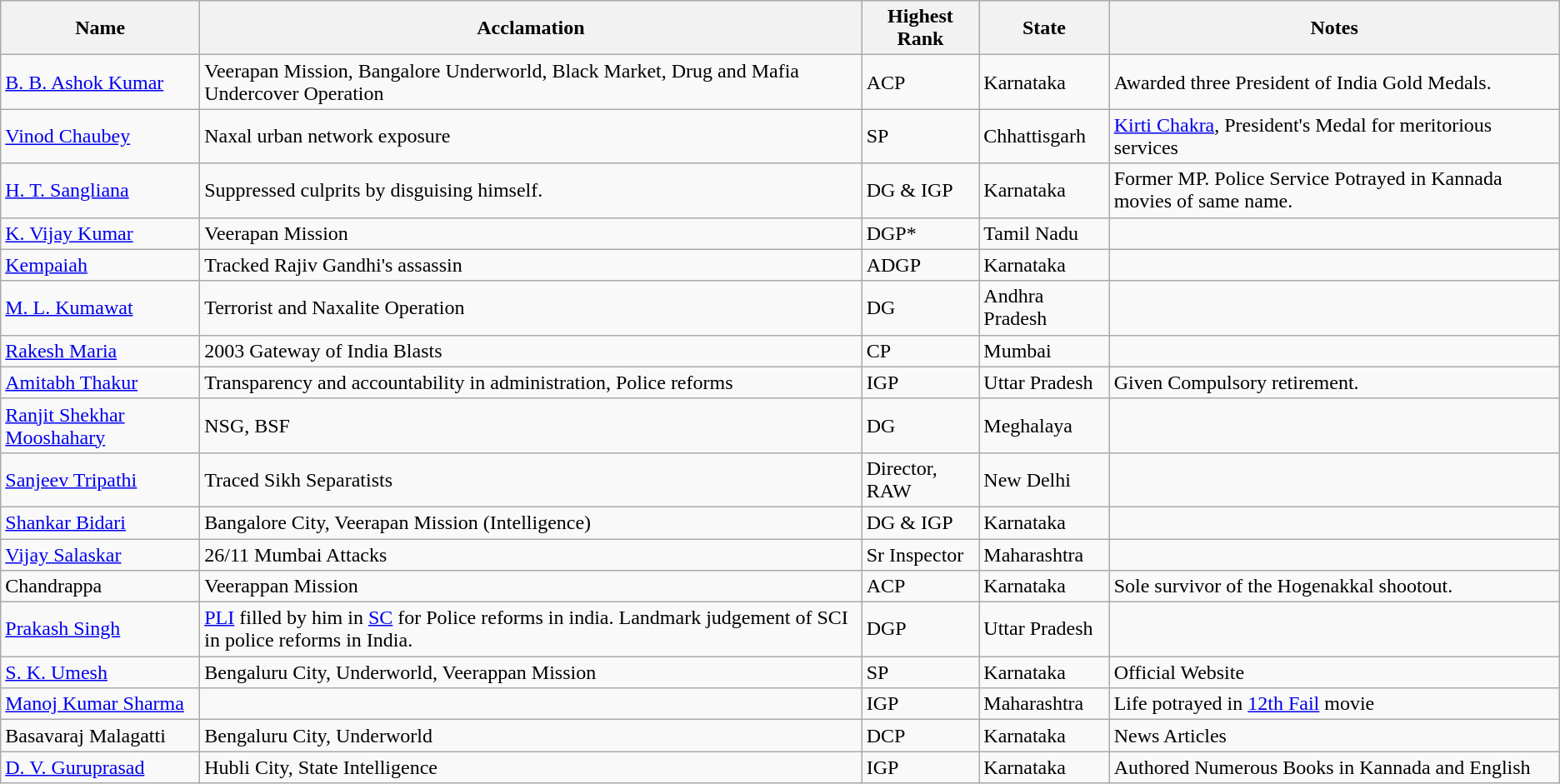<table class="wikitable sortable" style="text-align:left">
<tr>
<th>Name</th>
<th>Acclamation</th>
<th>Highest Rank</th>
<th>State</th>
<th>Notes</th>
</tr>
<tr>
<td><a href='#'>B. B. Ashok Kumar</a></td>
<td>Veerapan Mission, Bangalore Underworld, Black Market, Drug and Mafia Undercover Operation</td>
<td>ACP</td>
<td>Karnataka</td>
<td>Awarded three President of India Gold Medals.</td>
</tr>
<tr>
<td><a href='#'>Vinod Chaubey</a></td>
<td>Naxal urban network exposure</td>
<td>SP</td>
<td>Chhattisgarh</td>
<td><a href='#'>Kirti Chakra</a>, President's Medal for meritorious services</td>
</tr>
<tr>
<td><a href='#'>H. T. Sangliana</a></td>
<td>Suppressed culprits by disguising himself.</td>
<td>DG & IGP</td>
<td>Karnataka</td>
<td>Former MP. Police Service Potrayed in Kannada movies of same name.</td>
</tr>
<tr>
<td><a href='#'>K. Vijay Kumar</a></td>
<td>Veerapan Mission</td>
<td>DGP*</td>
<td>Tamil Nadu</td>
<td></td>
</tr>
<tr>
<td><a href='#'>Kempaiah</a></td>
<td>Tracked Rajiv Gandhi's assassin</td>
<td>ADGP</td>
<td>Karnataka</td>
<td></td>
</tr>
<tr>
<td><a href='#'>M. L. Kumawat</a></td>
<td>Terrorist and Naxalite Operation</td>
<td>DG</td>
<td>Andhra Pradesh</td>
<td></td>
</tr>
<tr>
<td><a href='#'>Rakesh Maria</a></td>
<td>2003 Gateway of India Blasts</td>
<td>CP</td>
<td>Mumbai</td>
<td></td>
</tr>
<tr>
<td><a href='#'>Amitabh Thakur</a></td>
<td>Transparency and accountability in administration, Police reforms</td>
<td>IGP</td>
<td>Uttar Pradesh</td>
<td>Given Compulsory retirement.</td>
</tr>
<tr>
<td><a href='#'>Ranjit Shekhar Mooshahary</a></td>
<td>NSG, BSF</td>
<td>DG</td>
<td>Meghalaya</td>
<td></td>
</tr>
<tr>
<td><a href='#'>Sanjeev Tripathi</a></td>
<td>Traced Sikh Separatists</td>
<td>Director, RAW</td>
<td>New Delhi</td>
<td></td>
</tr>
<tr>
<td><a href='#'>Shankar Bidari</a></td>
<td>Bangalore City, Veerapan Mission (Intelligence)</td>
<td>DG & IGP</td>
<td>Karnataka</td>
<td></td>
</tr>
<tr>
<td><a href='#'>Vijay Salaskar</a></td>
<td>26/11 Mumbai Attacks</td>
<td>Sr Inspector</td>
<td>Maharashtra</td>
<td></td>
</tr>
<tr>
<td>Chandrappa</td>
<td>Veerappan Mission</td>
<td>ACP</td>
<td>Karnataka</td>
<td>Sole survivor of the Hogenakkal shootout.</td>
</tr>
<tr>
<td><a href='#'>Prakash Singh</a></td>
<td><a href='#'>PLI</a> filled by him in <a href='#'>SC</a> for Police reforms in india. Landmark judgement of SCI in police reforms in India.</td>
<td>DGP</td>
<td>Uttar Pradesh</td>
<td></td>
</tr>
<tr>
<td><a href='#'>S. K. Umesh</a></td>
<td>Bengaluru City, Underworld, Veerappan Mission</td>
<td>SP</td>
<td>Karnataka</td>
<td>Official Website</td>
</tr>
<tr>
<td><a href='#'>Manoj Kumar Sharma</a></td>
<td></td>
<td>IGP</td>
<td>Maharashtra</td>
<td>Life potrayed in <a href='#'>12th Fail</a> movie</td>
</tr>
<tr>
<td>Basavaraj Malagatti</td>
<td>Bengaluru City, Underworld</td>
<td>DCP</td>
<td>Karnataka</td>
<td>News Articles</td>
</tr>
<tr>
<td><a href='#'>D. V. Guruprasad</a></td>
<td>Hubli City, State Intelligence</td>
<td>IGP</td>
<td>Karnataka</td>
<td>Authored Numerous Books in Kannada and English</td>
</tr>
</table>
